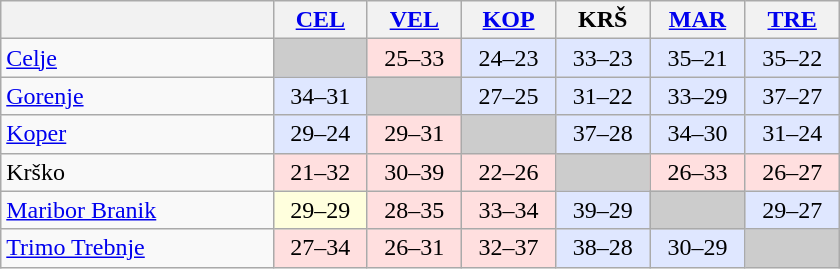<table class="wikitable" style="text-align: center;" width="560">
<tr>
<th width=200></th>
<th width=60><a href='#'>CEL</a></th>
<th width=60><a href='#'>VEL</a></th>
<th width=60><a href='#'>KOP</a></th>
<th width=60>KRŠ</th>
<th width=60><a href='#'>MAR</a></th>
<th width=60><a href='#'>TRE</a></th>
</tr>
<tr>
<td style="text-align: left;"><a href='#'>Celje</a></td>
<td bgcolor=#CCCCCC> </td>
<td bgcolor=#FFDFDF>25–33</td>
<td bgcolor=#DFE7FF>24–23</td>
<td bgcolor=#DFE7FF>33–23</td>
<td bgcolor=#DFE7FF>35–21</td>
<td bgcolor=#DFE7FF>35–22</td>
</tr>
<tr>
<td style="text-align: left;"><a href='#'>Gorenje</a></td>
<td bgcolor=#DFE7FF>34–31</td>
<td bgcolor=#CCCCCC> </td>
<td bgcolor=#DFE7FF>27–25</td>
<td bgcolor=#DFE7FF>31–22</td>
<td bgcolor=#DFE7FF>33–29</td>
<td bgcolor=#DFE7FF>37–27</td>
</tr>
<tr>
<td style="text-align: left;"><a href='#'>Koper</a></td>
<td bgcolor=#DFE7FF>29–24</td>
<td bgcolor=#FFDFDF>29–31</td>
<td bgcolor=#CCCCCC> </td>
<td bgcolor=#DFE7FF>37–28</td>
<td bgcolor=#DFE7FF>34–30</td>
<td bgcolor=#DFE7FF>31–24</td>
</tr>
<tr>
<td style="text-align: left;">Krško</td>
<td bgcolor=#FFDFDF>21–32</td>
<td bgcolor=#FFDFDF>30–39</td>
<td bgcolor=#FFDFDF>22–26</td>
<td bgcolor=#CCCCCC> </td>
<td bgcolor=#FFDFDF>26–33</td>
<td bgcolor=#FFDFDF>26–27</td>
</tr>
<tr>
<td style="text-align: left;"><a href='#'>Maribor Branik</a></td>
<td bgcolor=#FFFFDD>29–29</td>
<td bgcolor=#FFDFDF>28–35</td>
<td bgcolor=#FFDFDF>33–34</td>
<td bgcolor=#DFE7FF>39–29</td>
<td bgcolor=#CCCCCC> </td>
<td bgcolor=#DFE7FF>29–27</td>
</tr>
<tr>
<td style="text-align: left;"><a href='#'>Trimo Trebnje</a></td>
<td bgcolor=#FFDFDF>27–34</td>
<td bgcolor=#FFDFDF>26–31</td>
<td bgcolor=#FFDFDF>32–37</td>
<td bgcolor=#DFE7FF>38–28</td>
<td bgcolor=#DFE7FF>30–29</td>
<td bgcolor=#CCCCCC> </td>
</tr>
</table>
